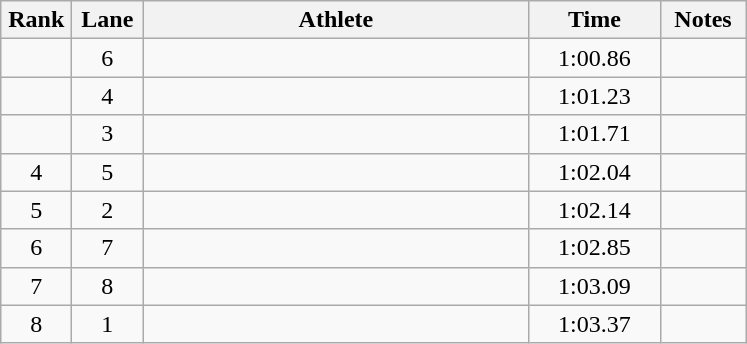<table class="wikitable sortable" style="text-align:center">
<tr>
<th width=40>Rank</th>
<th width=40>Lane</th>
<th width=250>Athlete</th>
<th width=80>Time</th>
<th width=50>Notes</th>
</tr>
<tr>
<td></td>
<td>6</td>
<td align=left></td>
<td>1:00.86</td>
<td></td>
</tr>
<tr>
<td></td>
<td>4</td>
<td align=left></td>
<td>1:01.23</td>
<td></td>
</tr>
<tr>
<td></td>
<td>3</td>
<td align=left></td>
<td>1:01.71</td>
<td></td>
</tr>
<tr>
<td>4</td>
<td>5</td>
<td align=left></td>
<td>1:02.04</td>
<td></td>
</tr>
<tr>
<td>5</td>
<td>2</td>
<td align=left></td>
<td>1:02.14</td>
<td></td>
</tr>
<tr>
<td>6</td>
<td>7</td>
<td align=left></td>
<td>1:02.85</td>
<td></td>
</tr>
<tr>
<td>7</td>
<td>8</td>
<td align=left></td>
<td>1:03.09</td>
<td></td>
</tr>
<tr>
<td>8</td>
<td>1</td>
<td align=left></td>
<td>1:03.37</td>
<td></td>
</tr>
</table>
